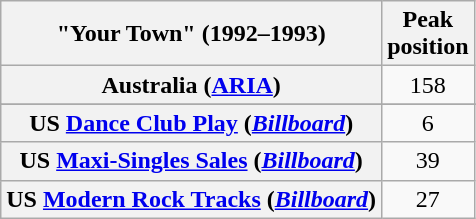<table class="wikitable sortable plainrowheaders" style="text-align:center">
<tr>
<th>"Your Town" (1992–1993)</th>
<th>Peak<br>position</th>
</tr>
<tr>
<th scope="row">Australia (<a href='#'>ARIA</a>)</th>
<td>158</td>
</tr>
<tr>
</tr>
<tr>
</tr>
<tr>
</tr>
<tr>
</tr>
<tr>
<th scope="row">US <a href='#'>Dance Club Play</a> (<em><a href='#'>Billboard</a></em>)</th>
<td>6</td>
</tr>
<tr>
<th scope="row">US <a href='#'>Maxi-Singles Sales</a> (<em><a href='#'>Billboard</a></em>)</th>
<td>39</td>
</tr>
<tr>
<th scope="row">US <a href='#'>Modern Rock Tracks</a> (<em><a href='#'>Billboard</a></em>)</th>
<td>27</td>
</tr>
</table>
